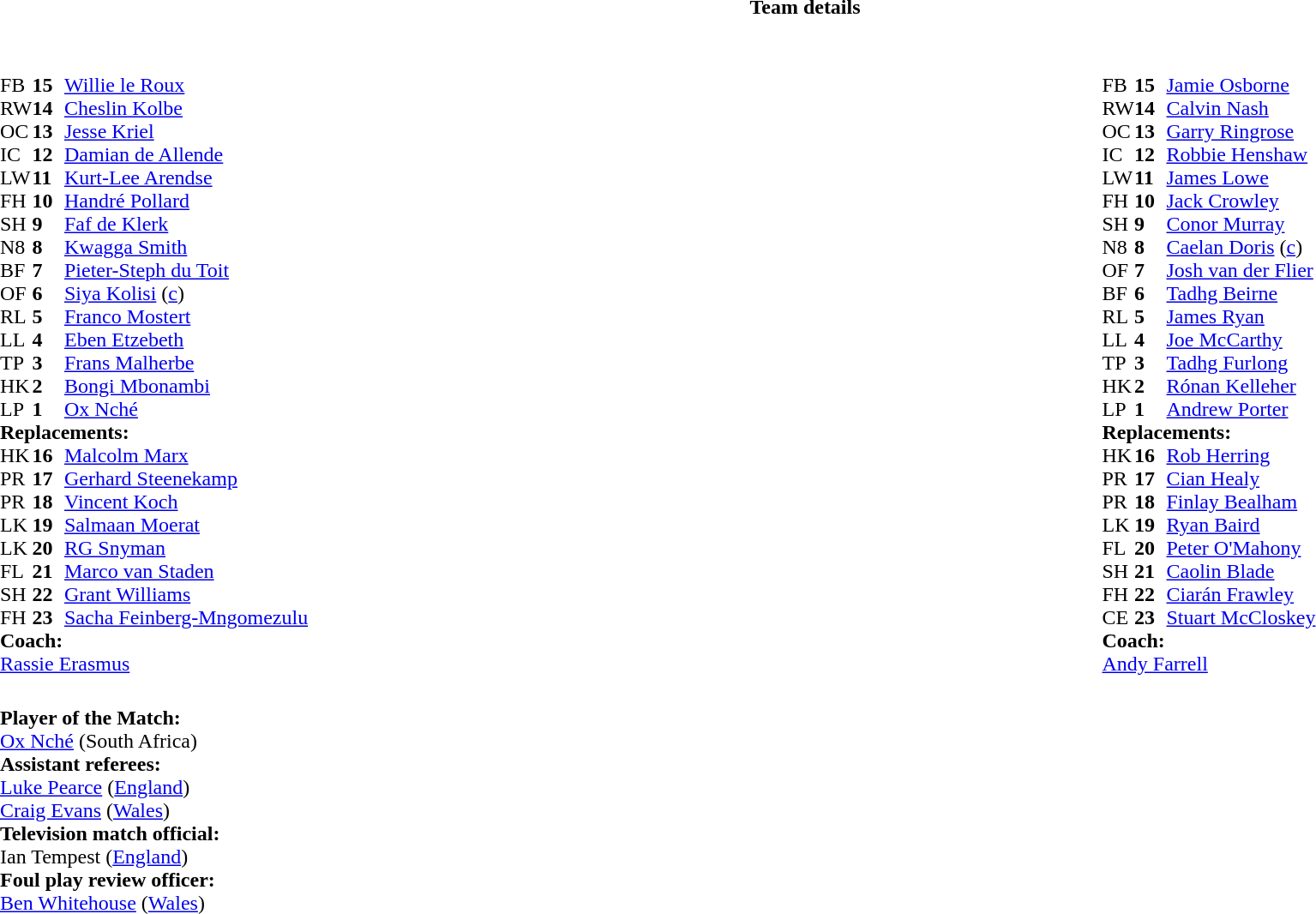<table border="0" style="width:100%;" class="collapsible collapsed">
<tr>
<th>Team details</th>
</tr>
<tr>
<td><br><table style="width:100%">
<tr>
<td style="vertical-align:top;width:50%"><br><table cellspacing="0" cellpadding="0">
<tr>
<th width="25"></th>
<th width="25"></th>
</tr>
<tr>
<td>FB</td>
<td><strong>15</strong></td>
<td><a href='#'>Willie le Roux</a></td>
<td></td>
<td></td>
</tr>
<tr>
<td>RW</td>
<td><strong>14</strong></td>
<td><a href='#'>Cheslin Kolbe</a></td>
</tr>
<tr>
<td>OC</td>
<td><strong>13</strong></td>
<td><a href='#'>Jesse Kriel</a></td>
</tr>
<tr>
<td>IC</td>
<td><strong>12</strong></td>
<td><a href='#'>Damian de Allende</a></td>
</tr>
<tr>
<td>LW</td>
<td><strong>11</strong></td>
<td><a href='#'>Kurt-Lee Arendse</a></td>
</tr>
<tr>
<td>FH</td>
<td><strong>10</strong></td>
<td><a href='#'>Handré Pollard</a></td>
</tr>
<tr>
<td>SH</td>
<td><strong>9</strong></td>
<td><a href='#'>Faf de Klerk</a></td>
<td></td>
<td></td>
</tr>
<tr>
<td>N8</td>
<td><strong>8</strong></td>
<td><a href='#'>Kwagga Smith</a></td>
</tr>
<tr>
<td>BF</td>
<td><strong>7</strong></td>
<td><a href='#'>Pieter-Steph du Toit</a></td>
</tr>
<tr>
<td>OF</td>
<td><strong>6</strong></td>
<td><a href='#'>Siya Kolisi</a> (<a href='#'>c</a>)</td>
<td></td>
<td></td>
</tr>
<tr>
<td>RL</td>
<td><strong>5</strong></td>
<td><a href='#'>Franco Mostert</a></td>
<td></td>
<td></td>
<td></td>
</tr>
<tr>
<td>LL</td>
<td><strong>4</strong></td>
<td><a href='#'>Eben Etzebeth</a></td>
<td></td>
<td colspan=2></td>
<td></td>
<td></td>
</tr>
<tr>
<td>TP</td>
<td><strong>3</strong></td>
<td><a href='#'>Frans Malherbe</a></td>
<td></td>
<td></td>
</tr>
<tr>
<td>HK</td>
<td><strong>2</strong></td>
<td><a href='#'>Bongi Mbonambi</a></td>
<td></td>
<td></td>
</tr>
<tr>
<td>LP</td>
<td><strong>1</strong></td>
<td><a href='#'>Ox Nché</a></td>
<td></td>
<td></td>
</tr>
<tr>
<td colspan=3><strong>Replacements:</strong></td>
</tr>
<tr>
<td>HK</td>
<td><strong>16</strong></td>
<td><a href='#'>Malcolm Marx</a></td>
<td></td>
<td></td>
</tr>
<tr>
<td>PR</td>
<td><strong>17</strong></td>
<td><a href='#'>Gerhard Steenekamp</a></td>
<td></td>
<td></td>
</tr>
<tr>
<td>PR</td>
<td><strong>18</strong></td>
<td><a href='#'>Vincent Koch</a></td>
<td></td>
<td></td>
</tr>
<tr>
<td>LK</td>
<td><strong>19</strong></td>
<td><a href='#'>Salmaan Moerat</a></td>
<td></td>
<td></td>
<td></td>
<td></td>
<td></td>
</tr>
<tr>
<td>LK</td>
<td><strong>20</strong></td>
<td><a href='#'>RG Snyman</a></td>
<td></td>
<td></td>
</tr>
<tr>
<td>FL</td>
<td><strong>21</strong></td>
<td><a href='#'>Marco van Staden</a></td>
<td></td>
<td></td>
</tr>
<tr>
<td>SH</td>
<td><strong>22</strong></td>
<td><a href='#'>Grant Williams</a></td>
<td></td>
<td></td>
</tr>
<tr>
<td>FH</td>
<td><strong>23</strong></td>
<td><a href='#'>Sacha Feinberg-Mngomezulu</a></td>
<td></td>
<td></td>
</tr>
<tr>
<td colspan=3><strong>Coach:</strong></td>
</tr>
<tr>
<td colspan="4"> <a href='#'>Rassie Erasmus</a></td>
</tr>
<tr>
</tr>
</table>
</td>
<td style="vertical-align:top; width:50%"><br><table style="font-size: 100%" cellspacing="0" cellpadding="0" align="center">
<tr>
<th width="25"></th>
<th width="25"></th>
</tr>
<tr>
<td>FB</td>
<td><strong>15</strong></td>
<td><a href='#'>Jamie Osborne</a></td>
</tr>
<tr>
<td>RW</td>
<td><strong>14</strong></td>
<td><a href='#'>Calvin Nash</a></td>
<td></td>
<td></td>
</tr>
<tr>
<td>OC</td>
<td><strong>13</strong></td>
<td><a href='#'>Garry Ringrose</a></td>
</tr>
<tr>
<td>IC</td>
<td><strong>12</strong></td>
<td><a href='#'>Robbie Henshaw</a></td>
</tr>
<tr>
<td>LW</td>
<td><strong>11</strong></td>
<td><a href='#'>James Lowe</a></td>
</tr>
<tr>
<td>FH</td>
<td><strong>10</strong></td>
<td><a href='#'>Jack Crowley</a></td>
<td></td>
<td></td>
</tr>
<tr>
<td>SH</td>
<td><strong>9</strong></td>
<td><a href='#'>Conor Murray</a></td>
<td></td>
<td></td>
</tr>
<tr>
<td>N8</td>
<td><strong>8</strong></td>
<td><a href='#'>Caelan Doris</a> (<a href='#'>c</a>)</td>
<td></td>
</tr>
<tr>
<td>OF</td>
<td><strong>7</strong></td>
<td><a href='#'>Josh van der Flier</a></td>
<td></td>
<td></td>
</tr>
<tr>
<td>BF</td>
<td><strong>6</strong></td>
<td><a href='#'>Tadhg Beirne</a></td>
</tr>
<tr>
<td>RL</td>
<td><strong>5</strong></td>
<td><a href='#'>James Ryan</a></td>
<td></td>
<td></td>
</tr>
<tr>
<td>LL</td>
<td><strong>4</strong></td>
<td><a href='#'>Joe McCarthy</a></td>
</tr>
<tr>
<td>TP</td>
<td><strong>3</strong></td>
<td><a href='#'>Tadhg Furlong</a></td>
<td></td>
<td></td>
</tr>
<tr>
<td>HK</td>
<td><strong>2</strong></td>
<td><a href='#'>Rónan Kelleher</a></td>
<td></td>
<td></td>
</tr>
<tr>
<td>LP</td>
<td><strong>1</strong></td>
<td><a href='#'>Andrew Porter</a></td>
<td></td>
<td></td>
</tr>
<tr>
<td colspan="3"><strong>Replacements:</strong></td>
</tr>
<tr>
<td>HK</td>
<td><strong>16</strong></td>
<td><a href='#'>Rob Herring</a></td>
<td></td>
<td></td>
</tr>
<tr>
<td>PR</td>
<td><strong>17</strong></td>
<td><a href='#'>Cian Healy</a></td>
<td></td>
<td></td>
</tr>
<tr>
<td>PR</td>
<td><strong>18</strong></td>
<td><a href='#'>Finlay Bealham</a></td>
<td></td>
<td></td>
</tr>
<tr>
<td>LK</td>
<td><strong>19</strong></td>
<td><a href='#'>Ryan Baird</a></td>
<td></td>
<td></td>
</tr>
<tr>
<td>FL</td>
<td><strong>20</strong></td>
<td><a href='#'>Peter O'Mahony</a></td>
<td></td>
<td></td>
</tr>
<tr>
<td>SH</td>
<td><strong>21</strong></td>
<td><a href='#'>Caolin Blade</a></td>
<td></td>
<td></td>
</tr>
<tr>
<td>FH</td>
<td><strong>22</strong></td>
<td><a href='#'>Ciarán Frawley</a></td>
<td></td>
<td></td>
</tr>
<tr>
<td>CE</td>
<td><strong>23</strong></td>
<td><a href='#'>Stuart McCloskey</a></td>
<td></td>
<td></td>
</tr>
<tr>
<td colspan=3><strong>Coach:</strong></td>
</tr>
<tr>
<td colspan="4"> <a href='#'>Andy Farrell</a></td>
</tr>
</table>
</td>
</tr>
</table>
<table width=100% style="font-size: 100%">
<tr>
<td><br><strong>Player of the Match:</strong>
<br><a href='#'>Ox Nché</a> (South Africa)
<br><strong>Assistant referees:</strong>
<br><a href='#'>Luke Pearce</a> (<a href='#'>England</a>)
<br><a href='#'>Craig Evans</a> (<a href='#'>Wales</a>)
<br><strong>Television match official:</strong>
<br>Ian Tempest (<a href='#'>England</a>)
<br><strong>Foul play review officer:</strong>
<br><a href='#'>Ben Whitehouse</a> (<a href='#'>Wales</a>)</td>
</tr>
</table>
</td>
</tr>
</table>
